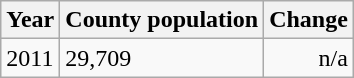<table class="wikitable">
<tr>
<th>Year</th>
<th>County population</th>
<th>Change</th>
</tr>
<tr>
<td>2011</td>
<td>29,709</td>
<td align="right">n/a</td>
</tr>
</table>
